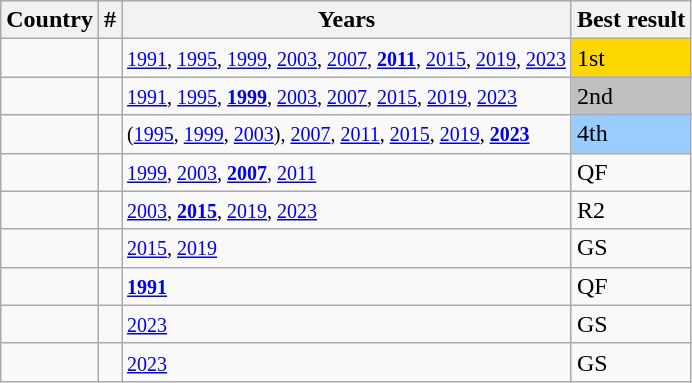<table class="wikitable"px solid black" cellpadding="2">
<tr>
<th>Country</th>
<th>#</th>
<th>Years</th>
<th>Best result</th>
</tr>
<tr>
<td><strong></strong></td>
<td></td>
<td><small><a href='#'>1991</a>, <a href='#'>1995</a>, <a href='#'>1999</a>, <a href='#'>2003</a>, <a href='#'>2007</a>, <strong><a href='#'>2011</a></strong>, <a href='#'>2015</a>, <a href='#'>2019</a>, <a href='#'>2023</a></small></td>
<td bgcolor=gold>1st</td>
</tr>
<tr>
<td><strong></strong></td>
<td></td>
<td><small><a href='#'>1991</a>, <a href='#'>1995</a>, <strong><a href='#'>1999</a></strong>, <a href='#'>2003</a>, <a href='#'>2007</a>, <a href='#'>2015</a>, <a href='#'>2019</a>, <a href='#'>2023</a></small></td>
<td bgcolor=silver>2nd</td>
</tr>
<tr>
<td><strong></strong></td>
<td></td>
<td><small>(<a href='#'>1995</a>, <a href='#'>1999</a>, <a href='#'>2003</a>), <a href='#'>2007</a>, <a href='#'>2011</a>, <a href='#'>2015</a>, <a href='#'>2019</a>, <strong><a href='#'>2023</a></strong></small></td>
<td bgcolor=#9acdff>4th</td>
</tr>
<tr>
<td><strong></strong></td>
<td></td>
<td><small><a href='#'>1999</a>, <a href='#'>2003</a>, <strong><a href='#'>2007</a></strong>, <a href='#'>2011</a></small></td>
<td>QF</td>
</tr>
<tr>
<td><strong></strong></td>
<td></td>
<td><small><a href='#'>2003</a>, <strong><a href='#'>2015</a></strong>, <a href='#'>2019</a>, <a href='#'>2023</a></small></td>
<td>R2</td>
</tr>
<tr>
<td><strong></strong></td>
<td></td>
<td><small><a href='#'>2015</a>, <a href='#'>2019</a></small></td>
<td>GS</td>
</tr>
<tr>
<td><strong></strong></td>
<td></td>
<td><small><strong><a href='#'>1991</a></strong></small></td>
<td>QF</td>
</tr>
<tr>
<td><strong></strong></td>
<td></td>
<td><small><a href='#'>2023</a></small></td>
<td>GS</td>
</tr>
<tr>
<td><strong></strong></td>
<td></td>
<td><small><a href='#'>2023</a></small></td>
<td>GS</td>
</tr>
</table>
